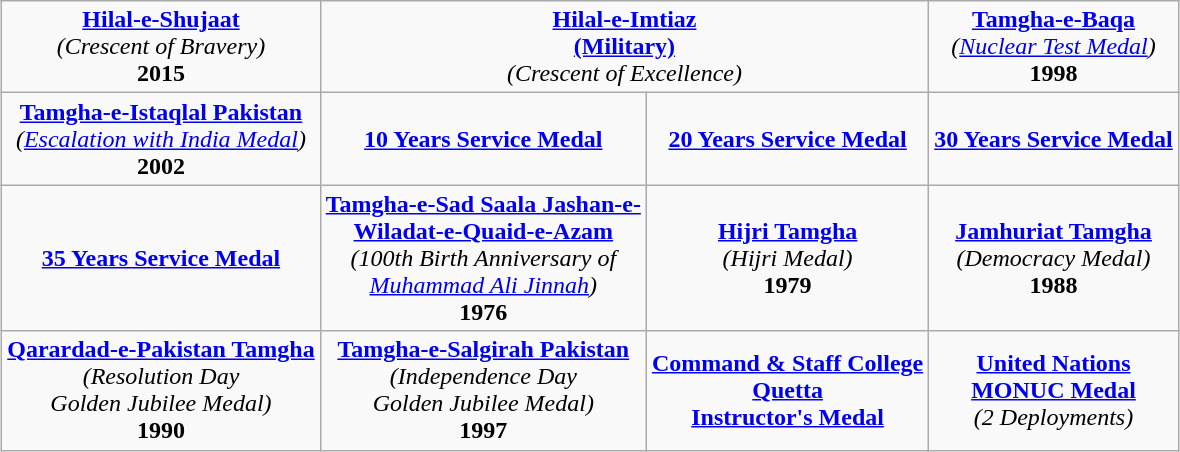<table class="wikitable" style="margin:1em auto; text-align:center;">
<tr>
<td><strong><a href='#'>Hilal-e-Shujaat</a></strong><br><em>(Crescent of Bravery)</em><br><strong>2015</strong></td>
<td colspan="2"><strong><a href='#'>Hilal-e-Imtiaz</a></strong><br><strong><a href='#'>(Military)</a></strong><br><em>(Crescent of Excellence)</em></td>
<td><strong><a href='#'>Tamgha-e-Baqa</a></strong><br><em>(<a href='#'>Nuclear Test Medal</a>)</em><br><strong>1998</strong></td>
</tr>
<tr>
<td><strong><a href='#'>Tamgha-e-Istaqlal Pakistan</a></strong><br><em>(<a href='#'>Escalation with India Medal</a>)</em><br><strong>2002</strong></td>
<td><strong><a href='#'>10 Years Service Medal</a></strong></td>
<td><strong><a href='#'>20 Years Service Medal</a></strong></td>
<td><strong><a href='#'>30 Years Service Medal</a></strong></td>
</tr>
<tr>
<td><strong><a href='#'>35 Years Service Medal</a></strong></td>
<td><strong><a href='#'>Tamgha-e-Sad Saala Jashan-e-</a></strong><br><strong><a href='#'>Wiladat-e-Quaid-e-Azam</a></strong><br><em>(100th Birth Anniversary of</em><br><em><a href='#'>Muhammad Ali Jinnah</a>)</em><br><strong>1976</strong></td>
<td><strong><a href='#'>Hijri Tamgha</a></strong><br><em>(Hijri Medal)</em><br><strong>1979</strong></td>
<td><strong><a href='#'>Jamhuriat Tamgha</a></strong><br><em>(Democracy Medal)</em><br><strong>1988</strong></td>
</tr>
<tr>
<td><strong><a href='#'>Qarardad-e-Pakistan Tamgha</a></strong><br><em>(Resolution Day</em><br><em>Golden Jubilee Medal)</em><br><strong>1990</strong></td>
<td><strong><a href='#'>Tamgha-e-Salgirah Pakistan</a></strong><br><em>(Independence Day</em><br><em>Golden Jubilee Medal)</em><br><strong>1997</strong></td>
<td><a href='#'><strong>Command & Staff College</strong></a><br><strong><a href='#'>Quetta</a></strong><br><strong><a href='#'>Instructor's Medal</a></strong></td>
<td><strong><a href='#'>United Nations</a></strong><br><a href='#'><strong>MONUC Medal</strong></a><br><em>(2 Deployments)</em></td>
</tr>
</table>
